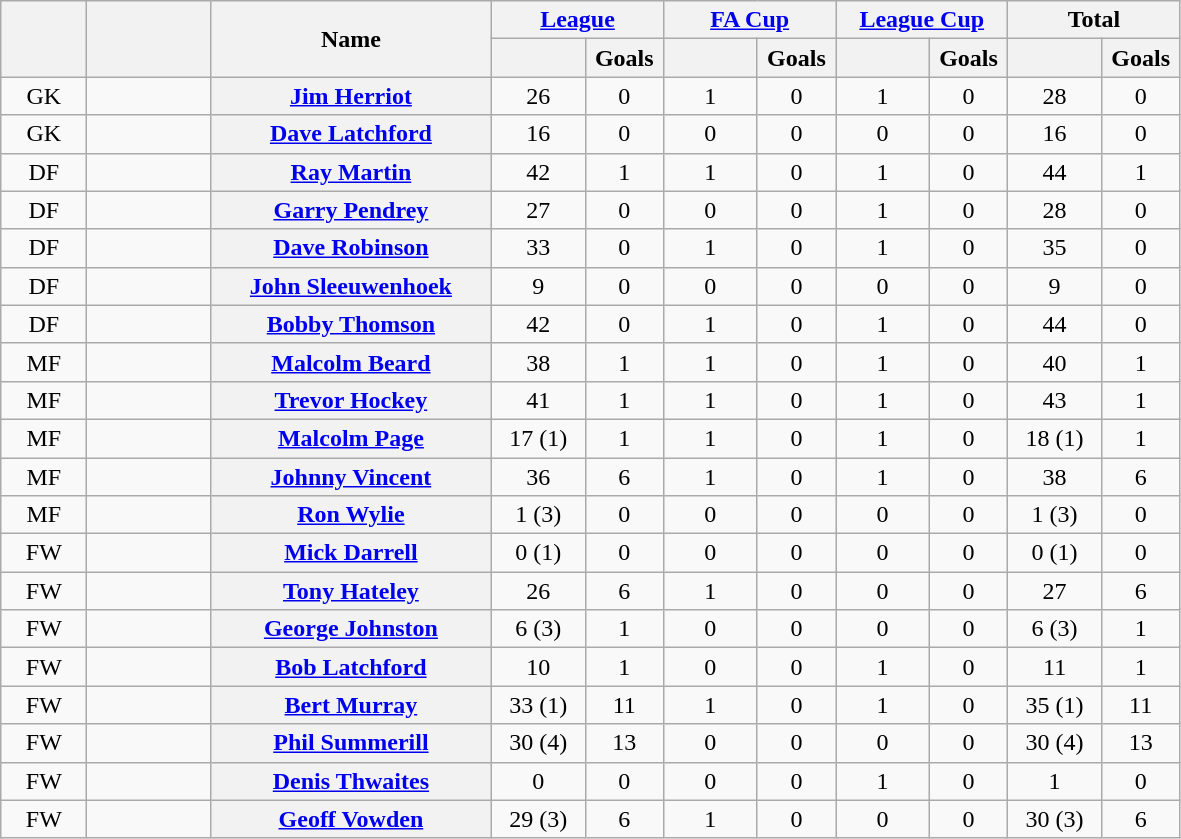<table class="wikitable plainrowheaders" style="text-align:center;">
<tr>
<th rowspan="2" scope="col" width="50"></th>
<th rowspan="2" scope="col" width="75"></th>
<th rowspan="2" scope="col" width="180" scope=col>Name</th>
<th colspan="2"><a href='#'>League</a></th>
<th colspan="2"><a href='#'>FA Cup</a></th>
<th colspan="2"><a href='#'>League Cup</a></th>
<th colspan="2">Total</th>
</tr>
<tr>
<th scope="col" width="55"></th>
<th scope="col" width="45">Goals</th>
<th scope="col" width="55"></th>
<th scope="col" width="45">Goals</th>
<th scope="col" width="55"></th>
<th scope="col" width="45">Goals</th>
<th scope="col" width="55"></th>
<th scope="col" width="45">Goals</th>
</tr>
<tr>
<td>GK</td>
<td></td>
<th scope="row"><a href='#'>Jim Herriot</a></th>
<td>26</td>
<td>0</td>
<td>1</td>
<td>0</td>
<td>1</td>
<td>0</td>
<td>28</td>
<td>0</td>
</tr>
<tr>
<td>GK</td>
<td></td>
<th scope="row"><a href='#'>Dave Latchford</a></th>
<td>16</td>
<td>0</td>
<td>0</td>
<td>0</td>
<td>0</td>
<td>0</td>
<td>16</td>
<td>0</td>
</tr>
<tr>
<td>DF</td>
<td></td>
<th scope="row"><a href='#'>Ray Martin</a></th>
<td>42</td>
<td>1</td>
<td>1</td>
<td>0</td>
<td>1</td>
<td>0</td>
<td>44</td>
<td>1</td>
</tr>
<tr>
<td>DF</td>
<td></td>
<th scope="row"><a href='#'>Garry Pendrey</a></th>
<td>27</td>
<td>0</td>
<td>0</td>
<td>0</td>
<td>1</td>
<td>0</td>
<td>28</td>
<td>0</td>
</tr>
<tr>
<td>DF</td>
<td></td>
<th scope="row"><a href='#'>Dave Robinson</a></th>
<td>33</td>
<td>0</td>
<td>1</td>
<td>0</td>
<td>1</td>
<td>0</td>
<td>35</td>
<td>0</td>
</tr>
<tr>
<td>DF</td>
<td></td>
<th scope="row"><a href='#'>John Sleeuwenhoek</a></th>
<td>9</td>
<td>0</td>
<td>0</td>
<td>0</td>
<td>0</td>
<td>0</td>
<td>9</td>
<td>0</td>
</tr>
<tr>
<td>DF</td>
<td></td>
<th scope="row"><a href='#'>Bobby Thomson</a></th>
<td>42</td>
<td>0</td>
<td>1</td>
<td>0</td>
<td>1</td>
<td>0</td>
<td>44</td>
<td>0</td>
</tr>
<tr>
<td>MF</td>
<td></td>
<th scope="row"><a href='#'>Malcolm Beard</a></th>
<td>38</td>
<td>1</td>
<td>1</td>
<td>0</td>
<td>1</td>
<td>0</td>
<td>40</td>
<td>1</td>
</tr>
<tr>
<td>MF</td>
<td></td>
<th scope="row"><a href='#'>Trevor Hockey</a></th>
<td>41</td>
<td>1</td>
<td>1</td>
<td>0</td>
<td>1</td>
<td>0</td>
<td>43</td>
<td>1</td>
</tr>
<tr>
<td>MF</td>
<td></td>
<th scope="row"><a href='#'>Malcolm Page</a></th>
<td>17 (1)</td>
<td>1</td>
<td>1</td>
<td>0</td>
<td>1</td>
<td>0</td>
<td>18 (1)</td>
<td>1</td>
</tr>
<tr>
<td>MF</td>
<td></td>
<th scope="row"><a href='#'>Johnny Vincent</a></th>
<td>36</td>
<td>6</td>
<td>1</td>
<td>0</td>
<td>1</td>
<td>0</td>
<td>38</td>
<td>6</td>
</tr>
<tr>
<td>MF</td>
<td></td>
<th scope="row"><a href='#'>Ron Wylie</a></th>
<td>1 (3)</td>
<td>0</td>
<td>0</td>
<td>0</td>
<td>0</td>
<td>0</td>
<td>1 (3)</td>
<td>0</td>
</tr>
<tr>
<td>FW</td>
<td></td>
<th scope="row"><a href='#'>Mick Darrell</a></th>
<td>0 (1)</td>
<td>0</td>
<td>0</td>
<td>0</td>
<td>0</td>
<td>0</td>
<td>0 (1)</td>
<td>0</td>
</tr>
<tr>
<td>FW</td>
<td></td>
<th scope="row"><a href='#'>Tony Hateley</a></th>
<td>26</td>
<td>6</td>
<td>1</td>
<td>0</td>
<td>0</td>
<td>0</td>
<td>27</td>
<td>6</td>
</tr>
<tr>
<td>FW</td>
<td></td>
<th scope="row"><a href='#'>George Johnston</a></th>
<td>6 (3)</td>
<td>1</td>
<td>0</td>
<td>0</td>
<td>0</td>
<td>0</td>
<td>6 (3)</td>
<td>1</td>
</tr>
<tr>
<td>FW</td>
<td></td>
<th scope="row"><a href='#'>Bob Latchford</a></th>
<td>10</td>
<td>1</td>
<td>0</td>
<td>0</td>
<td>1</td>
<td>0</td>
<td>11</td>
<td>1</td>
</tr>
<tr>
<td>FW</td>
<td></td>
<th scope="row"><a href='#'>Bert Murray</a></th>
<td>33 (1)</td>
<td>11</td>
<td>1</td>
<td>0</td>
<td>1</td>
<td>0</td>
<td>35 (1)</td>
<td>11</td>
</tr>
<tr>
<td>FW</td>
<td></td>
<th scope="row"><a href='#'>Phil Summerill</a></th>
<td>30 (4)</td>
<td>13</td>
<td>0</td>
<td>0</td>
<td>0</td>
<td>0</td>
<td>30 (4)</td>
<td>13</td>
</tr>
<tr>
<td>FW</td>
<td></td>
<th scope="row"><a href='#'>Denis Thwaites</a></th>
<td>0</td>
<td>0</td>
<td>0</td>
<td>0</td>
<td>1</td>
<td>0</td>
<td>1</td>
<td>0</td>
</tr>
<tr>
<td>FW</td>
<td></td>
<th scope="row"><a href='#'>Geoff Vowden</a></th>
<td>29 (3)</td>
<td>6</td>
<td>1</td>
<td>0</td>
<td>0</td>
<td>0</td>
<td>30 (3)</td>
<td>6</td>
</tr>
</table>
